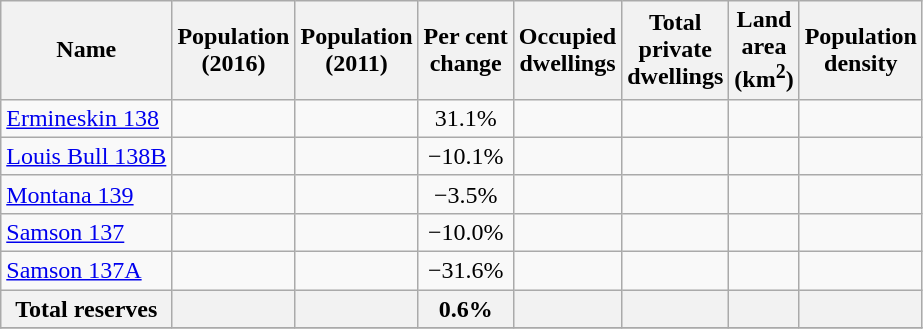<table class="wikitable">
<tr>
<th>Name</th>
<th>Population<br>(2016)</th>
<th>Population<br>(2011)</th>
<th>Per cent<br>change</th>
<th>Occupied<br>dwellings</th>
<th>Total<br>private<br>dwellings</th>
<th>Land<br>area<br>(km<sup>2</sup>)</th>
<th>Population<br>density</th>
</tr>
<tr>
<td><a href='#'>Ermineskin 138</a></td>
<td align=center></td>
<td align=center></td>
<td align=center>31.1%</td>
<td align=center></td>
<td align=center></td>
<td align=center></td>
<td align=center></td>
</tr>
<tr>
<td><a href='#'>Louis Bull 138B</a></td>
<td align=center></td>
<td align=center></td>
<td align=center>−10.1%</td>
<td align=center></td>
<td align=center></td>
<td align=center></td>
<td align=center></td>
</tr>
<tr>
<td><a href='#'>Montana 139</a></td>
<td align=center></td>
<td align=center></td>
<td align=center>−3.5%</td>
<td align=center></td>
<td align=center></td>
<td align=center></td>
<td align=center></td>
</tr>
<tr>
<td><a href='#'>Samson 137</a></td>
<td align=center></td>
<td align=center></td>
<td align=center>−10.0%</td>
<td align=center></td>
<td align=center></td>
<td align=center></td>
<td align=center></td>
</tr>
<tr>
<td><a href='#'>Samson 137A</a></td>
<td align=center></td>
<td align=center></td>
<td align=center>−31.6%</td>
<td align=center></td>
<td align=center></td>
<td align=center></td>
<td align=center></td>
</tr>
<tr class="sortbottom" align="center" style="background: #f2f2f2;">
<td><strong>Total reserves</strong></onlyinclude></td>
<td align=center><strong></strong></td>
<td align=center><strong></strong></td>
<td align=center><strong>0.6%</strong></td>
<td align=center><strong></strong></td>
<td align=center><strong></strong></td>
<td align=center><strong></strong></td>
<td><strong></strong></td>
</tr>
<tr>
</tr>
</table>
